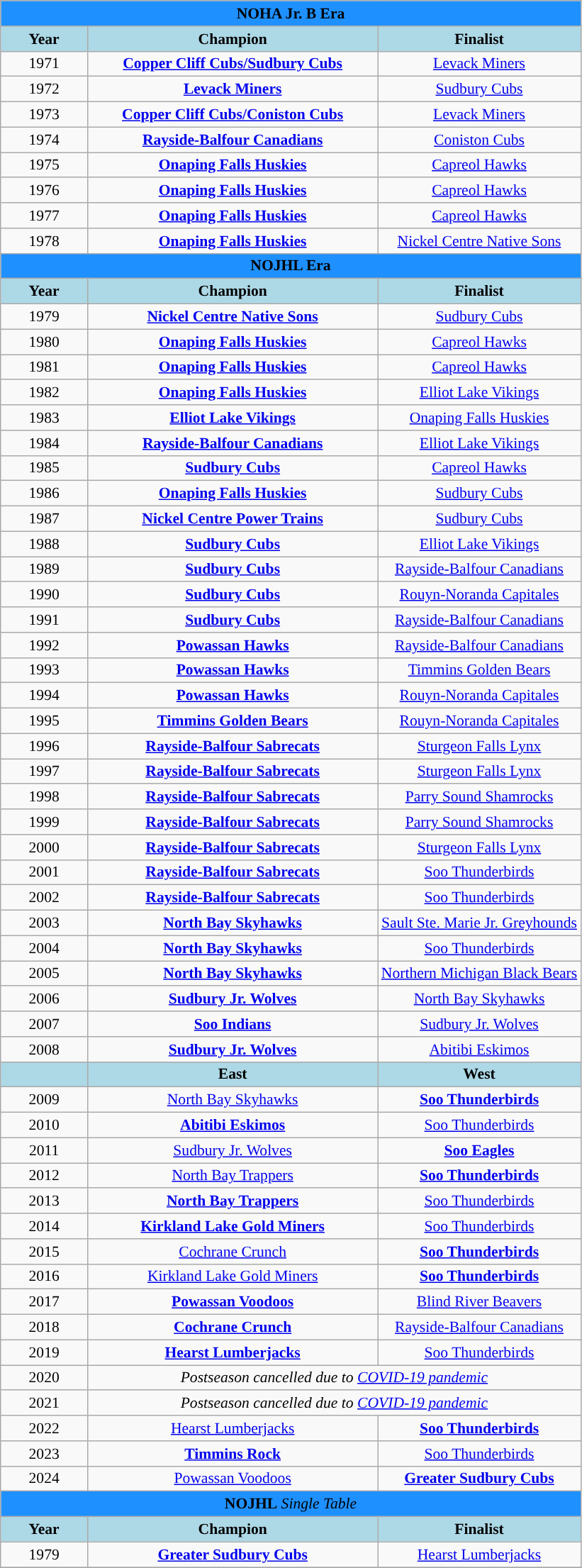<table class=wikitable style="text-align:center; font-size:90%;">
<tr style="background:#1e90ff;">
<td colspan="3"><strong>NOHA Jr. B Era</strong></td>
</tr>
<tr>
<th style="background:#add8e6; width:15%;"><strong>Year</strong></th>
<th style="background:#add8e6; width:50%;"><strong>Champion</strong></th>
<th style="background:#add8e6; width:35%;"><strong>Finalist</strong></th>
</tr>
<tr>
<td>1971</td>
<td><strong><a href='#'>Copper Cliff Cubs/Sudbury Cubs</a></strong></td>
<td><a href='#'>Levack Miners</a></td>
</tr>
<tr>
<td>1972</td>
<td><strong><a href='#'>Levack Miners</a></strong></td>
<td><a href='#'>Sudbury Cubs</a></td>
</tr>
<tr>
<td>1973</td>
<td><strong><a href='#'>Copper Cliff Cubs/Coniston Cubs</a></strong></td>
<td><a href='#'>Levack Miners</a></td>
</tr>
<tr>
<td>1974</td>
<td><strong><a href='#'>Rayside-Balfour Canadians</a></strong></td>
<td><a href='#'>Coniston Cubs</a></td>
</tr>
<tr>
<td>1975</td>
<td><strong><a href='#'>Onaping Falls Huskies</a></strong></td>
<td><a href='#'>Capreol Hawks</a></td>
</tr>
<tr>
<td>1976</td>
<td><strong><a href='#'>Onaping Falls Huskies</a></strong></td>
<td><a href='#'>Capreol Hawks</a></td>
</tr>
<tr>
<td>1977</td>
<td><strong><a href='#'>Onaping Falls Huskies</a></strong></td>
<td><a href='#'>Capreol Hawks</a></td>
</tr>
<tr>
<td>1978</td>
<td><strong><a href='#'>Onaping Falls Huskies</a></strong></td>
<td><a href='#'>Nickel Centre Native Sons</a></td>
</tr>
<tr style="background:#1e90ff;">
<td colspan="3"><strong>NOJHL Era</strong></td>
</tr>
<tr style="text-align:center;">
<th style="background:#add8e6;"><strong>Year</strong></th>
<th style="background:#add8e6;"><strong>Champion</strong></th>
<th style="background:#add8e6;"><strong>Finalist</strong></th>
</tr>
<tr>
<td>1979</td>
<td><strong><a href='#'>Nickel Centre Native Sons</a></strong></td>
<td><a href='#'>Sudbury Cubs</a></td>
</tr>
<tr>
<td>1980</td>
<td><strong><a href='#'>Onaping Falls Huskies</a></strong></td>
<td><a href='#'>Capreol Hawks</a></td>
</tr>
<tr>
<td>1981</td>
<td><strong><a href='#'>Onaping Falls Huskies</a></strong></td>
<td><a href='#'>Capreol Hawks</a></td>
</tr>
<tr>
<td>1982</td>
<td><strong><a href='#'>Onaping Falls Huskies</a></strong></td>
<td><a href='#'>Elliot Lake Vikings</a></td>
</tr>
<tr>
<td>1983</td>
<td><strong><a href='#'>Elliot Lake Vikings</a></strong></td>
<td><a href='#'>Onaping Falls Huskies</a></td>
</tr>
<tr>
<td>1984</td>
<td><strong><a href='#'>Rayside-Balfour Canadians</a></strong></td>
<td><a href='#'>Elliot Lake Vikings</a></td>
</tr>
<tr>
<td>1985</td>
<td><strong><a href='#'>Sudbury Cubs</a></strong></td>
<td><a href='#'>Capreol Hawks</a></td>
</tr>
<tr>
<td>1986</td>
<td><strong><a href='#'>Onaping Falls Huskies</a></strong></td>
<td><a href='#'>Sudbury Cubs</a></td>
</tr>
<tr>
<td>1987</td>
<td><strong><a href='#'>Nickel Centre Power Trains</a></strong></td>
<td><a href='#'>Sudbury Cubs</a></td>
</tr>
<tr>
<td>1988</td>
<td><strong><a href='#'>Sudbury Cubs</a></strong></td>
<td><a href='#'>Elliot Lake Vikings</a></td>
</tr>
<tr>
<td>1989</td>
<td><strong><a href='#'>Sudbury Cubs</a></strong></td>
<td><a href='#'>Rayside-Balfour Canadians</a></td>
</tr>
<tr>
<td>1990</td>
<td><strong><a href='#'>Sudbury Cubs</a></strong></td>
<td><a href='#'>Rouyn-Noranda Capitales</a></td>
</tr>
<tr>
<td>1991</td>
<td><strong><a href='#'>Sudbury Cubs</a></strong></td>
<td><a href='#'>Rayside-Balfour Canadians</a></td>
</tr>
<tr>
<td>1992</td>
<td><strong><a href='#'>Powassan Hawks</a></strong></td>
<td><a href='#'>Rayside-Balfour Canadians</a></td>
</tr>
<tr>
<td>1993</td>
<td><strong><a href='#'>Powassan Hawks</a></strong></td>
<td><a href='#'>Timmins Golden Bears</a></td>
</tr>
<tr>
<td>1994</td>
<td><strong><a href='#'>Powassan Hawks</a></strong></td>
<td><a href='#'>Rouyn-Noranda Capitales</a></td>
</tr>
<tr>
<td>1995</td>
<td><strong><a href='#'>Timmins Golden Bears</a></strong></td>
<td><a href='#'>Rouyn-Noranda Capitales</a></td>
</tr>
<tr>
<td>1996</td>
<td><strong><a href='#'>Rayside-Balfour Sabrecats</a></strong></td>
<td><a href='#'>Sturgeon Falls Lynx</a></td>
</tr>
<tr>
<td>1997</td>
<td><strong><a href='#'>Rayside-Balfour Sabrecats</a></strong></td>
<td><a href='#'>Sturgeon Falls Lynx</a></td>
</tr>
<tr>
<td>1998</td>
<td><strong><a href='#'>Rayside-Balfour Sabrecats</a></strong></td>
<td><a href='#'>Parry Sound Shamrocks</a></td>
</tr>
<tr>
<td>1999</td>
<td><strong><a href='#'>Rayside-Balfour Sabrecats</a></strong></td>
<td><a href='#'>Parry Sound Shamrocks</a></td>
</tr>
<tr>
<td>2000</td>
<td><strong><a href='#'>Rayside-Balfour Sabrecats</a></strong></td>
<td><a href='#'>Sturgeon Falls Lynx</a></td>
</tr>
<tr>
<td>2001</td>
<td><strong><a href='#'>Rayside-Balfour Sabrecats</a></strong></td>
<td><a href='#'>Soo Thunderbirds</a></td>
</tr>
<tr>
<td>2002</td>
<td><strong><a href='#'>Rayside-Balfour Sabrecats</a></strong></td>
<td><a href='#'>Soo Thunderbirds</a></td>
</tr>
<tr>
<td>2003</td>
<td><strong><a href='#'>North Bay Skyhawks</a></strong></td>
<td><a href='#'>Sault Ste. Marie Jr. Greyhounds</a></td>
</tr>
<tr>
<td>2004</td>
<td><strong><a href='#'>North Bay Skyhawks</a></strong></td>
<td><a href='#'>Soo Thunderbirds</a></td>
</tr>
<tr>
<td>2005</td>
<td><strong><a href='#'>North Bay Skyhawks</a></strong></td>
<td><a href='#'>Northern Michigan Black Bears</a></td>
</tr>
<tr>
<td>2006</td>
<td><strong><a href='#'>Sudbury Jr. Wolves</a></strong></td>
<td><a href='#'>North Bay Skyhawks</a></td>
</tr>
<tr>
<td>2007</td>
<td><strong><a href='#'>Soo Indians</a></strong></td>
<td><a href='#'>Sudbury Jr. Wolves</a></td>
</tr>
<tr>
<td>2008</td>
<td><strong><a href='#'>Sudbury Jr. Wolves</a></strong></td>
<td><a href='#'>Abitibi Eskimos</a></td>
</tr>
<tr>
<th style="background:#add8e6;"></th>
<th style="background:#add8e6;"><strong>East</strong></th>
<th style="background:#add8e6;"><strong>West</strong></th>
</tr>
<tr>
<td>2009</td>
<td><a href='#'>North Bay Skyhawks</a></td>
<td><strong><a href='#'>Soo Thunderbirds</a></strong></td>
</tr>
<tr>
<td>2010</td>
<td><strong><a href='#'>Abitibi Eskimos</a></strong></td>
<td><a href='#'>Soo Thunderbirds</a></td>
</tr>
<tr>
<td>2011</td>
<td><a href='#'>Sudbury Jr. Wolves</a></td>
<td><strong><a href='#'>Soo Eagles</a></strong></td>
</tr>
<tr>
<td>2012</td>
<td><a href='#'>North Bay Trappers</a></td>
<td><strong><a href='#'>Soo Thunderbirds</a></strong></td>
</tr>
<tr>
<td>2013</td>
<td><strong><a href='#'>North Bay Trappers</a></strong></td>
<td><a href='#'>Soo Thunderbirds</a></td>
</tr>
<tr>
<td>2014</td>
<td><strong><a href='#'>Kirkland Lake Gold Miners</a></strong></td>
<td><a href='#'>Soo Thunderbirds</a></td>
</tr>
<tr>
<td>2015</td>
<td><a href='#'>Cochrane Crunch</a></td>
<td><strong><a href='#'>Soo Thunderbirds</a></strong></td>
</tr>
<tr>
<td>2016</td>
<td><a href='#'>Kirkland Lake Gold Miners</a></td>
<td><strong><a href='#'>Soo Thunderbirds</a></strong></td>
</tr>
<tr>
<td>2017</td>
<td><strong><a href='#'>Powassan Voodoos</a></strong></td>
<td><a href='#'>Blind River Beavers</a></td>
</tr>
<tr>
<td>2018</td>
<td><strong><a href='#'>Cochrane Crunch</a></strong></td>
<td><a href='#'>Rayside-Balfour Canadians</a></td>
</tr>
<tr>
<td>2019</td>
<td><strong><a href='#'>Hearst Lumberjacks</a></strong></td>
<td><a href='#'>Soo Thunderbirds</a></td>
</tr>
<tr>
<td>2020</td>
<td colspan=2><em>Postseason cancelled due to <a href='#'>COVID-19 pandemic</a></em></td>
</tr>
<tr>
<td>2021</td>
<td colspan=2><em>Postseason cancelled due to <a href='#'>COVID-19 pandemic</a></em></td>
</tr>
<tr>
<td>2022</td>
<td><a href='#'>Hearst Lumberjacks</a></td>
<td><strong><a href='#'>Soo Thunderbirds</a></strong></td>
</tr>
<tr>
<td>2023</td>
<td><strong><a href='#'>Timmins Rock</a></strong></td>
<td><a href='#'>Soo Thunderbirds</a></td>
</tr>
<tr>
<td>2024</td>
<td><a href='#'>Powassan Voodoos</a></td>
<td><strong><a href='#'>Greater Sudbury Cubs</a></strong></td>
</tr>
<tr style="background:#1e90ff;">
<td colspan="3"><strong>NOJHL</strong> <em>Single Table</em></td>
</tr>
<tr style="text-align:center;">
<th style="background:#add8e6;"><strong>Year</strong></th>
<th style="background:#add8e6;"><strong>Champion</strong></th>
<th style="background:#add8e6;"><strong>Finalist</strong></th>
</tr>
<tr>
<td>1979</td>
<td><strong><a href='#'>Greater Sudbury Cubs</a></strong></td>
<td><a href='#'>Hearst Lumberjacks</a></td>
</tr>
<tr>
</tr>
</table>
